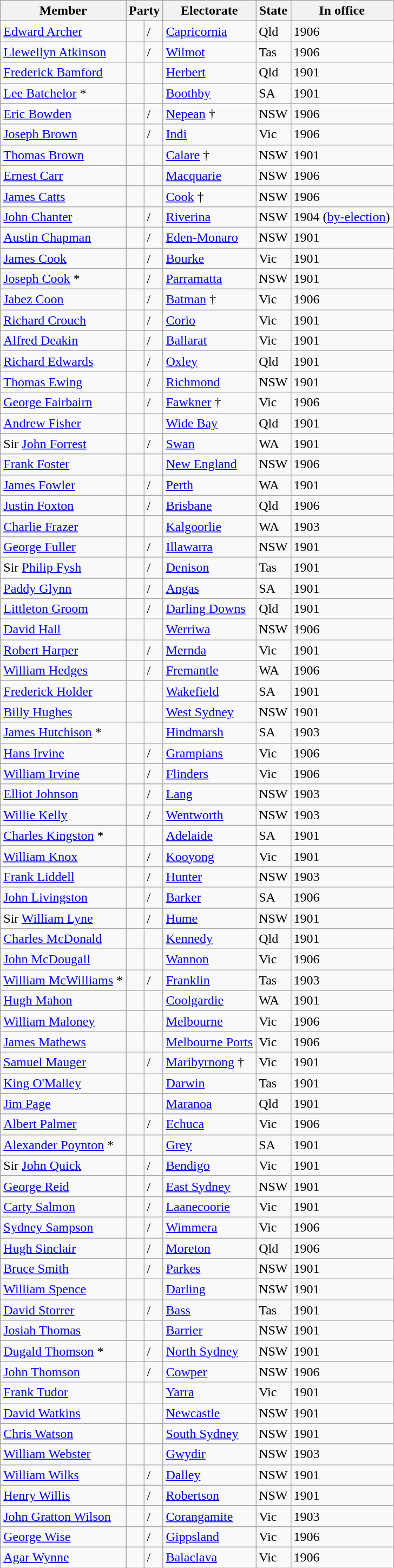<table class="wikitable sortable">
<tr>
<th>Member</th>
<th colspan=2>Party</th>
<th>Electorate</th>
<th>State</th>
<th>In office</th>
</tr>
<tr>
<td><a href='#'>Edward Archer</a></td>
<td> </td>
<td>/ </td>
<td><a href='#'>Capricornia</a></td>
<td>Qld</td>
<td>1906</td>
</tr>
<tr>
<td><a href='#'>Llewellyn Atkinson</a></td>
<td> </td>
<td>/</td>
<td><a href='#'>Wilmot</a></td>
<td>Tas</td>
<td>1906</td>
</tr>
<tr>
<td><a href='#'>Frederick Bamford</a></td>
<td> </td>
<td> </td>
<td><a href='#'>Herbert</a></td>
<td>Qld</td>
<td>1901</td>
</tr>
<tr>
<td><a href='#'>Lee Batchelor</a> *</td>
<td> </td>
<td></td>
<td><a href='#'>Boothby</a></td>
<td>SA</td>
<td>1901</td>
</tr>
<tr>
<td><a href='#'>Eric Bowden</a></td>
<td> </td>
<td>/</td>
<td><a href='#'>Nepean</a> †</td>
<td>NSW</td>
<td>1906</td>
</tr>
<tr>
<td><a href='#'>Joseph Brown</a></td>
<td> </td>
<td>/</td>
<td><a href='#'>Indi</a></td>
<td>Vic</td>
<td>1906</td>
</tr>
<tr>
<td><a href='#'>Thomas Brown</a></td>
<td> </td>
<td></td>
<td><a href='#'>Calare</a> †</td>
<td>NSW</td>
<td>1901 </td>
</tr>
<tr>
<td><a href='#'>Ernest Carr</a></td>
<td> </td>
<td></td>
<td><a href='#'>Macquarie</a></td>
<td>NSW</td>
<td>1906</td>
</tr>
<tr>
<td><a href='#'>James Catts</a></td>
<td> </td>
<td></td>
<td><a href='#'>Cook</a> †</td>
<td>NSW</td>
<td>1906</td>
</tr>
<tr>
<td><a href='#'>John Chanter</a> </td>
<td> </td>
<td>/ </td>
<td><a href='#'>Riverina</a></td>
<td>NSW</td>
<td>1904 (<a href='#'>by-election</a>)</td>
</tr>
<tr>
<td><a href='#'>Austin Chapman</a></td>
<td> </td>
<td>/</td>
<td><a href='#'>Eden-Monaro</a></td>
<td>NSW</td>
<td>1901</td>
</tr>
<tr>
<td><a href='#'>James Cook</a></td>
<td> </td>
<td>/</td>
<td><a href='#'>Bourke</a></td>
<td>Vic</td>
<td>1901</td>
</tr>
<tr>
<td><a href='#'>Joseph Cook</a> *</td>
<td> </td>
<td>/</td>
<td><a href='#'>Parramatta</a></td>
<td>NSW</td>
<td>1901</td>
</tr>
<tr>
<td><a href='#'>Jabez Coon</a></td>
<td> </td>
<td>/</td>
<td><a href='#'>Batman</a> †</td>
<td>Vic</td>
<td>1906</td>
</tr>
<tr>
<td><a href='#'>Richard Crouch</a></td>
<td> </td>
<td>/</td>
<td><a href='#'>Corio</a></td>
<td>Vic</td>
<td>1901</td>
</tr>
<tr>
<td><a href='#'>Alfred Deakin</a></td>
<td> </td>
<td>/</td>
<td><a href='#'>Ballarat</a></td>
<td>Vic</td>
<td>1901</td>
</tr>
<tr>
<td><a href='#'>Richard Edwards</a></td>
<td> </td>
<td>/</td>
<td><a href='#'>Oxley</a></td>
<td>Qld</td>
<td>1901</td>
</tr>
<tr>
<td><a href='#'>Thomas Ewing</a></td>
<td> </td>
<td>/</td>
<td><a href='#'>Richmond</a></td>
<td>NSW</td>
<td>1901</td>
</tr>
<tr>
<td><a href='#'>George Fairbairn</a> </td>
<td> </td>
<td>/</td>
<td><a href='#'>Fawkner</a> †</td>
<td>Vic</td>
<td>1906</td>
</tr>
<tr>
<td><a href='#'>Andrew Fisher</a></td>
<td> </td>
<td></td>
<td><a href='#'>Wide Bay</a></td>
<td>Qld</td>
<td>1901</td>
</tr>
<tr>
<td>Sir <a href='#'>John Forrest</a></td>
<td> </td>
<td>/ </td>
<td><a href='#'>Swan</a></td>
<td>WA</td>
<td>1901</td>
</tr>
<tr>
<td><a href='#'>Frank Foster</a></td>
<td> </td>
<td></td>
<td><a href='#'>New England</a></td>
<td>NSW</td>
<td>1906</td>
</tr>
<tr>
<td><a href='#'>James Fowler</a> </td>
<td> </td>
<td>/</td>
<td><a href='#'>Perth</a></td>
<td>WA</td>
<td>1901</td>
</tr>
<tr>
<td><a href='#'>Justin Foxton</a></td>
<td> </td>
<td>/</td>
<td><a href='#'>Brisbane</a></td>
<td>Qld</td>
<td>1906</td>
</tr>
<tr>
<td><a href='#'>Charlie Frazer</a></td>
<td> </td>
<td></td>
<td><a href='#'>Kalgoorlie</a></td>
<td>WA</td>
<td>1903</td>
</tr>
<tr>
<td><a href='#'>George Fuller</a></td>
<td> </td>
<td>/</td>
<td><a href='#'>Illawarra</a></td>
<td>NSW</td>
<td>1901</td>
</tr>
<tr>
<td>Sir <a href='#'>Philip Fysh</a></td>
<td> </td>
<td>/</td>
<td><a href='#'>Denison</a></td>
<td>Tas</td>
<td>1901</td>
</tr>
<tr>
<td><a href='#'>Paddy Glynn</a></td>
<td> </td>
<td>/</td>
<td><a href='#'>Angas</a></td>
<td>SA</td>
<td>1901</td>
</tr>
<tr>
<td><a href='#'>Littleton Groom</a></td>
<td> </td>
<td>/</td>
<td><a href='#'>Darling Downs</a></td>
<td>Qld</td>
<td>1901</td>
</tr>
<tr>
<td><a href='#'>David Hall</a></td>
<td> </td>
<td></td>
<td><a href='#'>Werriwa</a></td>
<td>NSW</td>
<td>1906</td>
</tr>
<tr>
<td><a href='#'>Robert Harper</a></td>
<td> </td>
<td>/</td>
<td><a href='#'>Mernda</a></td>
<td>Vic</td>
<td>1901</td>
</tr>
<tr>
<td><a href='#'>William Hedges</a></td>
<td> </td>
<td>/</td>
<td><a href='#'>Fremantle</a></td>
<td>WA</td>
<td>1906</td>
</tr>
<tr>
<td><a href='#'>Frederick Holder</a> </td>
<td> </td>
<td></td>
<td><a href='#'>Wakefield</a></td>
<td>SA</td>
<td>1901</td>
</tr>
<tr>
<td><a href='#'>Billy Hughes</a></td>
<td> </td>
<td></td>
<td><a href='#'>West Sydney</a></td>
<td>NSW</td>
<td>1901</td>
</tr>
<tr>
<td><a href='#'>James Hutchison</a> *</td>
<td> </td>
<td></td>
<td><a href='#'>Hindmarsh</a></td>
<td>SA</td>
<td>1903</td>
</tr>
<tr>
<td><a href='#'>Hans Irvine</a></td>
<td> </td>
<td>/</td>
<td><a href='#'>Grampians</a></td>
<td>Vic</td>
<td>1906</td>
</tr>
<tr>
<td><a href='#'>William Irvine</a></td>
<td> </td>
<td>/</td>
<td><a href='#'>Flinders</a></td>
<td>Vic</td>
<td>1906</td>
</tr>
<tr>
<td><a href='#'>Elliot Johnson</a></td>
<td> </td>
<td>/</td>
<td><a href='#'>Lang</a></td>
<td>NSW</td>
<td>1903</td>
</tr>
<tr>
<td><a href='#'>Willie Kelly</a></td>
<td> </td>
<td>/</td>
<td><a href='#'>Wentworth</a></td>
<td>NSW</td>
<td>1903</td>
</tr>
<tr>
<td><a href='#'>Charles Kingston</a> * </td>
<td> </td>
<td></td>
<td><a href='#'>Adelaide</a></td>
<td>SA</td>
<td>1901</td>
</tr>
<tr>
<td><a href='#'>William Knox</a></td>
<td> </td>
<td>/</td>
<td><a href='#'>Kooyong</a></td>
<td>Vic</td>
<td>1901</td>
</tr>
<tr>
<td><a href='#'>Frank Liddell</a></td>
<td> </td>
<td>/</td>
<td><a href='#'>Hunter</a></td>
<td>NSW</td>
<td>1903</td>
</tr>
<tr>
<td><a href='#'>John Livingston</a></td>
<td> </td>
<td>/</td>
<td><a href='#'>Barker</a></td>
<td>SA</td>
<td>1906</td>
</tr>
<tr>
<td>Sir <a href='#'>William Lyne</a> </td>
<td> </td>
<td>/</td>
<td><a href='#'>Hume</a></td>
<td>NSW</td>
<td>1901</td>
</tr>
<tr>
<td><a href='#'>Charles McDonald</a></td>
<td> </td>
<td></td>
<td><a href='#'>Kennedy</a></td>
<td>Qld</td>
<td>1901</td>
</tr>
<tr>
<td><a href='#'>John McDougall</a></td>
<td> </td>
<td></td>
<td><a href='#'>Wannon</a></td>
<td>Vic</td>
<td>1906</td>
</tr>
<tr>
<td><a href='#'>William McWilliams</a> *</td>
<td> </td>
<td>/</td>
<td><a href='#'>Franklin</a></td>
<td>Tas</td>
<td>1903</td>
</tr>
<tr>
<td><a href='#'>Hugh Mahon</a></td>
<td> </td>
<td></td>
<td><a href='#'>Coolgardie</a></td>
<td>WA</td>
<td>1901</td>
</tr>
<tr>
<td><a href='#'>William Maloney</a></td>
<td> </td>
<td></td>
<td><a href='#'>Melbourne</a></td>
<td>Vic</td>
<td>1906</td>
</tr>
<tr>
<td><a href='#'>James Mathews</a></td>
<td> </td>
<td></td>
<td><a href='#'>Melbourne Ports</a></td>
<td>Vic</td>
<td>1906</td>
</tr>
<tr>
<td><a href='#'>Samuel Mauger</a></td>
<td> </td>
<td>/</td>
<td><a href='#'>Maribyrnong</a> †</td>
<td>Vic</td>
<td>1901 </td>
</tr>
<tr>
<td><a href='#'>King O'Malley</a></td>
<td> </td>
<td></td>
<td><a href='#'>Darwin</a></td>
<td>Tas</td>
<td>1901</td>
</tr>
<tr>
<td><a href='#'>Jim Page</a></td>
<td> </td>
<td></td>
<td><a href='#'>Maranoa</a></td>
<td>Qld</td>
<td>1901</td>
</tr>
<tr>
<td><a href='#'>Albert Palmer</a> </td>
<td> </td>
<td>/</td>
<td><a href='#'>Echuca</a></td>
<td>Vic</td>
<td>1906</td>
</tr>
<tr>
<td><a href='#'>Alexander Poynton</a> *</td>
<td> </td>
<td></td>
<td><a href='#'>Grey</a></td>
<td>SA</td>
<td>1901</td>
</tr>
<tr>
<td>Sir <a href='#'>John Quick</a> </td>
<td> </td>
<td>/</td>
<td><a href='#'>Bendigo</a></td>
<td>Vic</td>
<td>1901</td>
</tr>
<tr>
<td><a href='#'>George Reid</a></td>
<td> </td>
<td>/</td>
<td><a href='#'>East Sydney</a></td>
<td>NSW</td>
<td>1901</td>
</tr>
<tr>
<td><a href='#'>Carty Salmon</a></td>
<td> </td>
<td>/</td>
<td><a href='#'>Laanecoorie</a></td>
<td>Vic</td>
<td>1901</td>
</tr>
<tr>
<td><a href='#'>Sydney Sampson</a> </td>
<td> </td>
<td>/</td>
<td><a href='#'>Wimmera</a></td>
<td>Vic</td>
<td>1906</td>
</tr>
<tr>
<td><a href='#'>Hugh Sinclair</a></td>
<td> </td>
<td>/</td>
<td><a href='#'>Moreton</a></td>
<td>Qld</td>
<td>1906</td>
</tr>
<tr>
<td><a href='#'>Bruce Smith</a></td>
<td> </td>
<td>/</td>
<td><a href='#'>Parkes</a></td>
<td>NSW</td>
<td>1901</td>
</tr>
<tr>
<td><a href='#'>William Spence</a></td>
<td> </td>
<td></td>
<td><a href='#'>Darling</a></td>
<td>NSW</td>
<td>1901</td>
</tr>
<tr>
<td><a href='#'>David Storrer</a> </td>
<td> </td>
<td>/</td>
<td><a href='#'>Bass</a></td>
<td>Tas</td>
<td>1901</td>
</tr>
<tr>
<td><a href='#'>Josiah Thomas</a></td>
<td> </td>
<td></td>
<td><a href='#'>Barrier</a></td>
<td>NSW</td>
<td>1901</td>
</tr>
<tr>
<td><a href='#'>Dugald Thomson</a> *</td>
<td> </td>
<td>/</td>
<td><a href='#'>North Sydney</a></td>
<td>NSW</td>
<td>1901</td>
</tr>
<tr>
<td><a href='#'>John Thomson</a></td>
<td> </td>
<td>/</td>
<td><a href='#'>Cowper</a></td>
<td>NSW</td>
<td>1906</td>
</tr>
<tr>
<td><a href='#'>Frank Tudor</a></td>
<td> </td>
<td></td>
<td><a href='#'>Yarra</a></td>
<td>Vic</td>
<td>1901</td>
</tr>
<tr>
<td><a href='#'>David Watkins</a></td>
<td> </td>
<td></td>
<td><a href='#'>Newcastle</a></td>
<td>NSW</td>
<td>1901</td>
</tr>
<tr>
<td><a href='#'>Chris Watson</a></td>
<td> </td>
<td></td>
<td><a href='#'>South Sydney</a></td>
<td>NSW</td>
<td>1901 </td>
</tr>
<tr>
<td><a href='#'>William Webster</a></td>
<td> </td>
<td></td>
<td><a href='#'>Gwydir</a></td>
<td>NSW</td>
<td>1903</td>
</tr>
<tr>
<td><a href='#'>William Wilks</a></td>
<td> </td>
<td>/</td>
<td><a href='#'>Dalley</a></td>
<td>NSW</td>
<td>1901</td>
</tr>
<tr>
<td><a href='#'>Henry Willis</a></td>
<td> </td>
<td>/</td>
<td><a href='#'>Robertson</a></td>
<td>NSW</td>
<td>1901</td>
</tr>
<tr>
<td><a href='#'>John Gratton Wilson</a></td>
<td> </td>
<td>/</td>
<td><a href='#'>Corangamite</a></td>
<td>Vic</td>
<td>1903</td>
</tr>
<tr>
<td><a href='#'>George Wise</a> </td>
<td> </td>
<td>/</td>
<td><a href='#'>Gippsland</a></td>
<td>Vic</td>
<td>1906</td>
</tr>
<tr>
<td><a href='#'>Agar Wynne</a></td>
<td> </td>
<td>/</td>
<td><a href='#'>Balaclava</a></td>
<td>Vic</td>
<td>1906</td>
</tr>
</table>
